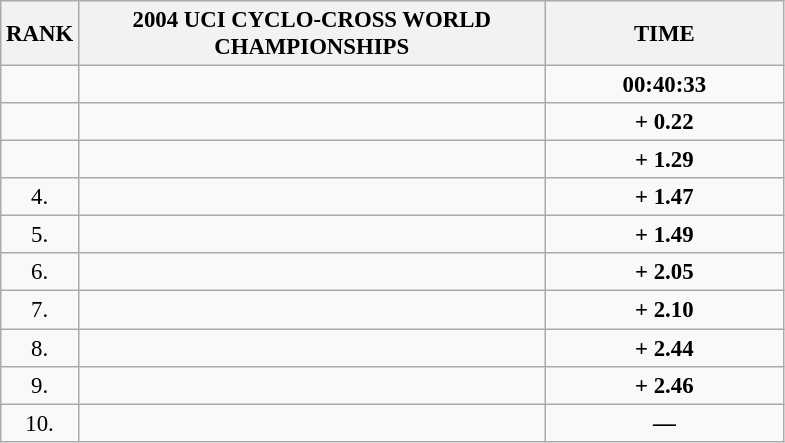<table class="wikitable" style="font-size:95%;">
<tr>
<th>RANK</th>
<th align="left" style="width: 20em">2004 UCI CYCLO-CROSS WORLD CHAMPIONSHIPS</th>
<th align="left" style="width: 10em">TIME</th>
</tr>
<tr>
<td align="center"></td>
<td></td>
<td align="center"><strong>00:40:33</strong></td>
</tr>
<tr>
<td align="center"></td>
<td></td>
<td align="center"><strong>+ 0.22</strong></td>
</tr>
<tr>
<td align="center"></td>
<td></td>
<td align="center"><strong>+ 1.29</strong></td>
</tr>
<tr>
<td align="center">4.</td>
<td></td>
<td align="center"><strong>+ 1.47</strong></td>
</tr>
<tr>
<td align="center">5.</td>
<td></td>
<td align="center"><strong>+ 1.49</strong></td>
</tr>
<tr>
<td align="center">6.</td>
<td></td>
<td align="center"><strong>+ 2.05</strong></td>
</tr>
<tr>
<td align="center">7.</td>
<td></td>
<td align="center"><strong>+ 2.10</strong></td>
</tr>
<tr>
<td align="center">8.</td>
<td></td>
<td align="center"><strong>+ 2.44</strong></td>
</tr>
<tr>
<td align="center">9.</td>
<td></td>
<td align="center"><strong>+ 2.46</strong></td>
</tr>
<tr>
<td align="center">10.</td>
<td></td>
<td align="center"><strong>—</strong></td>
</tr>
</table>
